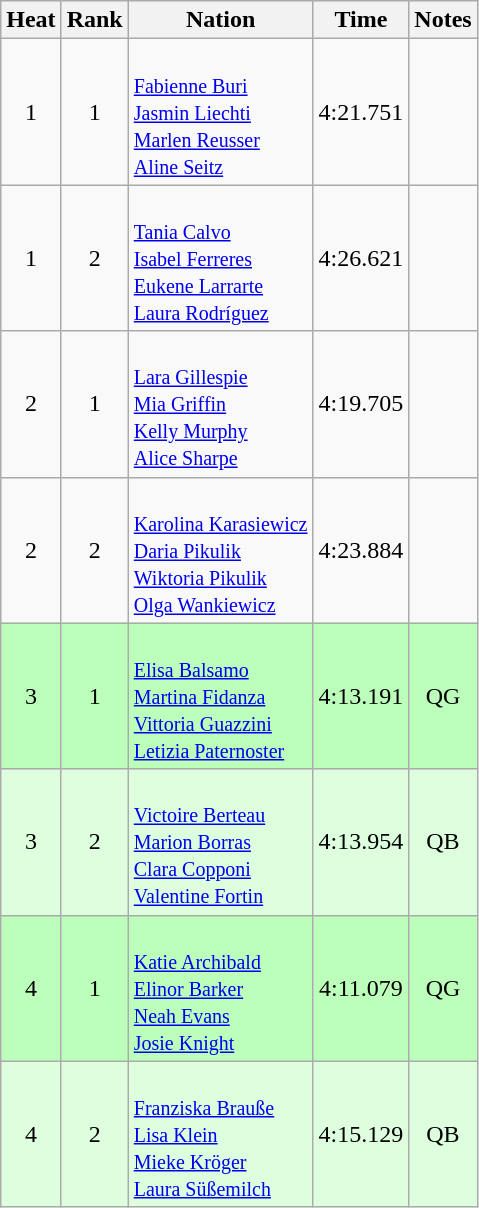<table class="wikitable sortable" style="text-align:center">
<tr>
<th>Heat</th>
<th>Rank</th>
<th>Nation</th>
<th>Time</th>
<th>Notes</th>
</tr>
<tr>
<td>1</td>
<td>1</td>
<td align=left><br><small><a href='#'>Fabienne Buri</a><br><a href='#'>Jasmin Liechti</a><br><a href='#'>Marlen Reusser</a><br><a href='#'>Aline Seitz</a></small></td>
<td>4:21.751</td>
<td></td>
</tr>
<tr>
<td>1</td>
<td>2</td>
<td align=left><br><small><a href='#'>Tania Calvo</a><br><a href='#'>Isabel Ferreres</a><br><a href='#'>Eukene Larrarte</a><br><a href='#'>Laura Rodríguez</a></small></td>
<td>4:26.621</td>
<td></td>
</tr>
<tr>
<td>2</td>
<td>1</td>
<td align=left><br><small><a href='#'>Lara Gillespie</a><br><a href='#'>Mia Griffin</a><br><a href='#'>Kelly Murphy</a><br><a href='#'>Alice Sharpe</a></small></td>
<td>4:19.705</td>
<td></td>
</tr>
<tr>
<td>2</td>
<td>2</td>
<td align=left><br><small><a href='#'>Karolina Karasiewicz</a><br><a href='#'>Daria Pikulik</a><br><a href='#'>Wiktoria Pikulik</a><br><a href='#'>Olga Wankiewicz</a></small></td>
<td>4:23.884</td>
<td></td>
</tr>
<tr bgcolor=bbffbb>
<td>3</td>
<td>1</td>
<td align=left><br><small><a href='#'>Elisa Balsamo</a><br><a href='#'>Martina Fidanza</a><br><a href='#'>Vittoria Guazzini</a><br><a href='#'>Letizia Paternoster</a></small></td>
<td>4:13.191</td>
<td>QG</td>
</tr>
<tr bgcolor=ddffdd>
<td>3</td>
<td>2</td>
<td align=left><br><small><a href='#'>Victoire Berteau</a><br><a href='#'>Marion Borras</a><br><a href='#'>Clara Copponi</a><br><a href='#'>Valentine Fortin</a></small></td>
<td>4:13.954</td>
<td>QB</td>
</tr>
<tr bgcolor=bbffbb>
<td>4</td>
<td>1</td>
<td align=left><br><small><a href='#'>Katie Archibald</a><br><a href='#'>Elinor Barker</a><br><a href='#'>Neah Evans</a><br><a href='#'>Josie Knight</a></small></td>
<td>4:11.079</td>
<td>QG</td>
</tr>
<tr bgcolor=ddffdd>
<td>4</td>
<td>2</td>
<td align=left><br><small><a href='#'>Franziska Brauße</a><br><a href='#'>Lisa Klein</a><br><a href='#'>Mieke Kröger</a><br><a href='#'>Laura Süßemilch</a></small></td>
<td>4:15.129</td>
<td>QB</td>
</tr>
</table>
